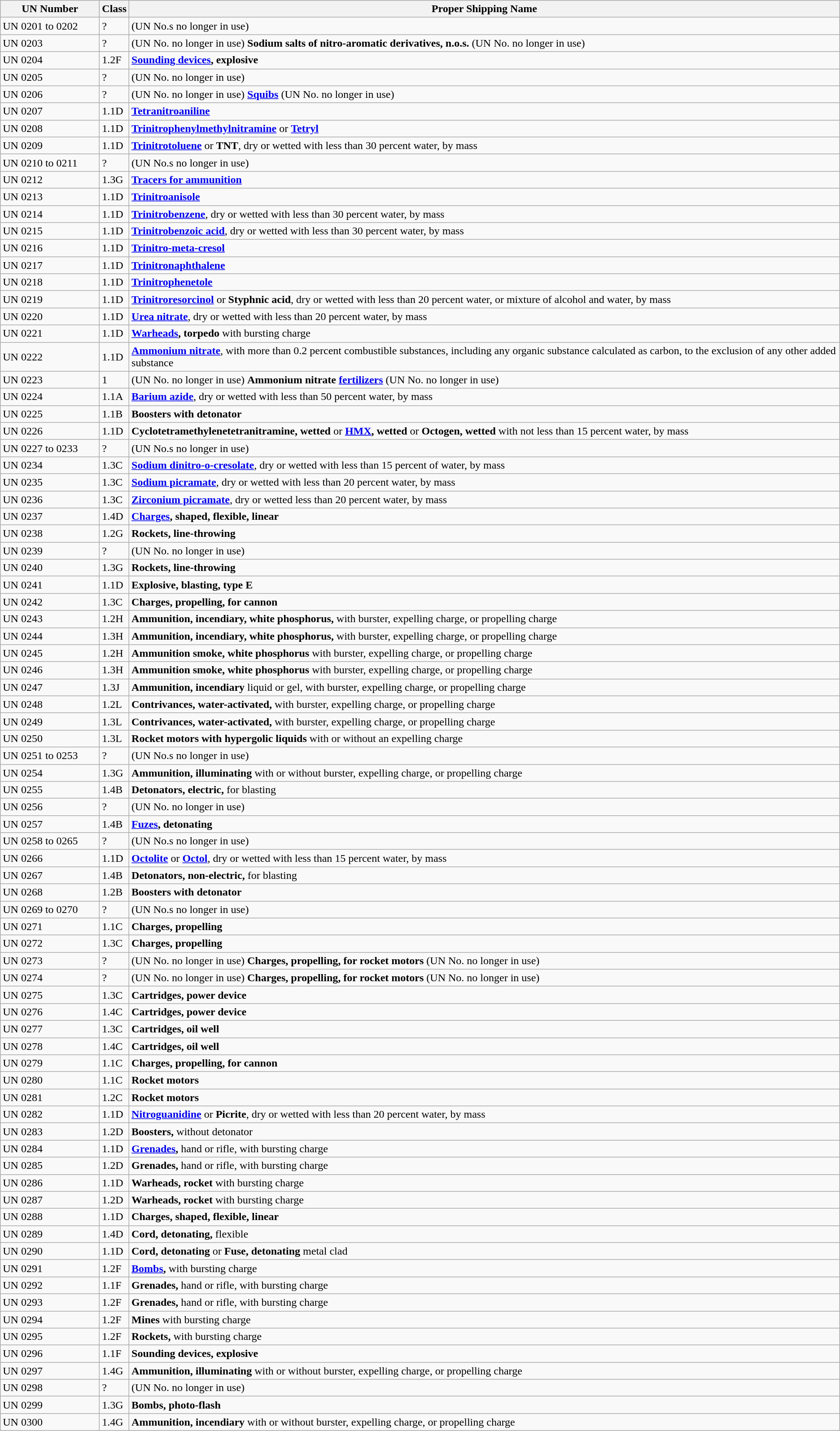<table class="wikitable">
<tr>
<th width="140px">UN Number</th>
<th>Class</th>
<th>Proper Shipping Name</th>
</tr>
<tr>
<td>UN 0201 to 0202</td>
<td>?</td>
<td>(UN No.s no longer in use)</td>
</tr>
<tr>
<td>UN 0203</td>
<td>?</td>
<td>(UN No. no longer in use) <strong>Sodium salts of nitro-aromatic derivatives, n.o.s.</strong> (UN No. no longer in use)</td>
</tr>
<tr>
<td>UN 0204</td>
<td>1.2F</td>
<td><strong><a href='#'>Sounding devices</a>, explosive</strong></td>
</tr>
<tr>
<td>UN 0205</td>
<td>?</td>
<td>(UN No. no longer in use)</td>
</tr>
<tr>
<td>UN 0206</td>
<td>?</td>
<td>(UN No. no longer in use) <strong><a href='#'>Squibs</a></strong> (UN No. no longer in use)</td>
</tr>
<tr>
<td>UN 0207</td>
<td>1.1D</td>
<td><strong><a href='#'>Tetranitroaniline</a></strong></td>
</tr>
<tr>
<td>UN 0208</td>
<td>1.1D</td>
<td><strong><a href='#'>Trinitrophenylmethylnitramine</a></strong> or <strong><a href='#'>Tetryl</a></strong></td>
</tr>
<tr>
<td>UN 0209</td>
<td>1.1D</td>
<td><strong><a href='#'>Trinitrotoluene</a></strong> or <strong>TNT</strong>, dry or wetted with less than 30 percent water, by mass</td>
</tr>
<tr>
<td>UN 0210 to 0211</td>
<td>?</td>
<td>(UN No.s no longer in use)</td>
</tr>
<tr>
<td>UN 0212</td>
<td>1.3G</td>
<td><strong><a href='#'>Tracers for ammunition</a></strong></td>
</tr>
<tr>
<td>UN 0213</td>
<td>1.1D</td>
<td><strong><a href='#'>Trinitroanisole</a></strong></td>
</tr>
<tr>
<td>UN 0214</td>
<td>1.1D</td>
<td><strong><a href='#'>Trinitrobenzene</a></strong>, dry or wetted with less than 30 percent water, by mass</td>
</tr>
<tr>
<td>UN 0215</td>
<td>1.1D</td>
<td><strong><a href='#'>Trinitrobenzoic acid</a></strong>, dry or wetted with less than 30 percent water, by mass</td>
</tr>
<tr>
<td>UN 0216</td>
<td>1.1D</td>
<td><strong><a href='#'>Trinitro-meta-cresol</a></strong></td>
</tr>
<tr>
<td>UN 0217</td>
<td>1.1D</td>
<td><strong><a href='#'>Trinitronaphthalene</a></strong></td>
</tr>
<tr>
<td>UN 0218</td>
<td>1.1D</td>
<td><strong><a href='#'>Trinitrophenetole</a></strong></td>
</tr>
<tr>
<td>UN 0219</td>
<td>1.1D</td>
<td><strong><a href='#'>Trinitroresorcinol</a></strong> or <strong>Styphnic acid</strong>, dry or wetted with less than 20 percent water, or mixture of alcohol and water, by mass</td>
</tr>
<tr>
<td>UN 0220</td>
<td>1.1D</td>
<td><strong><a href='#'>Urea nitrate</a></strong>, dry or wetted with less than 20 percent water, by mass</td>
</tr>
<tr>
<td>UN 0221</td>
<td>1.1D</td>
<td><strong><a href='#'>Warheads</a>, torpedo</strong> with bursting charge</td>
</tr>
<tr>
<td>UN 0222</td>
<td>1.1D</td>
<td><strong><a href='#'>Ammonium nitrate</a></strong>, with more than 0.2 percent combustible substances, including any organic substance calculated as carbon, to the exclusion of any other added substance</td>
</tr>
<tr>
<td>UN 0223</td>
<td>1</td>
<td>(UN No. no longer in use) <strong>Ammonium nitrate <a href='#'>fertilizers</a></strong> (UN No. no longer in use)</td>
</tr>
<tr>
<td>UN 0224</td>
<td>1.1A</td>
<td><strong><a href='#'>Barium azide</a></strong>, dry or wetted with less than 50 percent water, by mass</td>
</tr>
<tr>
<td>UN 0225</td>
<td>1.1B</td>
<td><strong>Boosters with detonator</strong></td>
</tr>
<tr>
<td>UN 0226</td>
<td>1.1D</td>
<td><strong>Cyclotetramethylenetetranitramine, wetted</strong> or <strong><a href='#'>HMX</a>, wetted</strong> or <strong>Octogen, wetted</strong> with not less than 15 percent water, by mass</td>
</tr>
<tr>
<td>UN 0227 to 0233</td>
<td>?</td>
<td>(UN No.s no longer in use)</td>
</tr>
<tr>
<td>UN 0234</td>
<td>1.3C</td>
<td><strong><a href='#'>Sodium dinitro-o-cresolate</a></strong>, dry or wetted with less than 15 percent of water, by mass</td>
</tr>
<tr>
<td>UN 0235</td>
<td>1.3C</td>
<td><strong><a href='#'>Sodium picramate</a></strong>, dry or wetted with less than 20 percent water, by mass</td>
</tr>
<tr>
<td>UN 0236</td>
<td>1.3C</td>
<td><strong><a href='#'>Zirconium picramate</a></strong>, dry or wetted less than 20 percent water, by mass</td>
</tr>
<tr>
<td>UN 0237</td>
<td>1.4D</td>
<td><strong><a href='#'>Charges</a>, shaped, flexible, linear</strong></td>
</tr>
<tr>
<td>UN 0238</td>
<td>1.2G</td>
<td><strong>Rockets, line-throwing</strong></td>
</tr>
<tr>
<td>UN 0239</td>
<td>?</td>
<td>(UN No. no longer in use)</td>
</tr>
<tr>
<td>UN 0240</td>
<td>1.3G</td>
<td><strong>Rockets, line-throwing</strong></td>
</tr>
<tr>
<td>UN 0241</td>
<td>1.1D</td>
<td><strong>Explosive, blasting, type E</strong></td>
</tr>
<tr>
<td>UN 0242</td>
<td>1.3C</td>
<td><strong>Charges, propelling, for cannon</strong></td>
</tr>
<tr>
<td>UN 0243</td>
<td>1.2H</td>
<td><strong>Ammunition, incendiary, white phosphorus,</strong> with burster, expelling charge, or propelling charge</td>
</tr>
<tr>
<td>UN 0244</td>
<td>1.3H</td>
<td><strong>Ammunition, incendiary, white phosphorus,</strong> with burster, expelling charge, or propelling charge</td>
</tr>
<tr>
<td>UN 0245</td>
<td>1.2H</td>
<td><strong>Ammunition smoke, white phosphorus</strong> with burster, expelling charge, or propelling charge</td>
</tr>
<tr>
<td>UN 0246</td>
<td>1.3H</td>
<td><strong>Ammunition smoke, white phosphorus</strong> with burster, expelling charge, or propelling charge</td>
</tr>
<tr>
<td>UN 0247</td>
<td>1.3J</td>
<td><strong>Ammunition, incendiary</strong> liquid or gel, with burster, expelling charge, or propelling charge</td>
</tr>
<tr>
<td>UN 0248</td>
<td>1.2L</td>
<td><strong>Contrivances, water-activated,</strong> with burster, expelling charge, or propelling charge</td>
</tr>
<tr>
<td>UN 0249</td>
<td>1.3L</td>
<td><strong>Contrivances, water-activated,</strong> with burster, expelling charge, or propelling charge</td>
</tr>
<tr>
<td>UN 0250</td>
<td>1.3L</td>
<td><strong>Rocket motors with hypergolic liquids</strong> with or without an expelling charge</td>
</tr>
<tr>
<td>UN 0251 to 0253</td>
<td>?</td>
<td>(UN No.s no longer in use)</td>
</tr>
<tr>
<td>UN 0254</td>
<td>1.3G</td>
<td><strong>Ammunition, illuminating</strong> with or without burster, expelling charge, or propelling charge</td>
</tr>
<tr>
<td>UN 0255</td>
<td>1.4B</td>
<td><strong>Detonators, electric,</strong> for blasting</td>
</tr>
<tr>
<td>UN 0256</td>
<td>?</td>
<td>(UN No. no longer in use)</td>
</tr>
<tr>
<td>UN 0257</td>
<td>1.4B</td>
<td><strong><a href='#'>Fuzes</a>, detonating</strong></td>
</tr>
<tr>
<td>UN 0258 to 0265</td>
<td>?</td>
<td>(UN No.s no longer in use)</td>
</tr>
<tr>
<td>UN 0266</td>
<td>1.1D</td>
<td><strong><a href='#'>Octolite</a></strong> or <strong><a href='#'>Octol</a></strong>, dry or wetted with less than 15 percent water, by mass</td>
</tr>
<tr>
<td>UN 0267</td>
<td>1.4B</td>
<td><strong>Detonators, non-electric,</strong> for blasting</td>
</tr>
<tr>
<td>UN 0268</td>
<td>1.2B</td>
<td><strong>Boosters with detonator</strong></td>
</tr>
<tr>
<td>UN 0269 to 0270</td>
<td>?</td>
<td>(UN No.s no longer in use)</td>
</tr>
<tr>
<td>UN 0271</td>
<td>1.1C</td>
<td><strong>Charges, propelling</strong></td>
</tr>
<tr>
<td>UN 0272</td>
<td>1.3C</td>
<td><strong>Charges, propelling</strong></td>
</tr>
<tr>
<td>UN 0273</td>
<td>?</td>
<td>(UN No. no longer in use) <strong>Charges, propelling, for rocket motors</strong> (UN No. no longer in use)</td>
</tr>
<tr>
<td>UN 0274</td>
<td>?</td>
<td>(UN No. no longer in use) <strong>Charges, propelling, for rocket motors</strong> (UN No. no longer in use)</td>
</tr>
<tr>
<td>UN 0275</td>
<td>1.3C</td>
<td><strong>Cartridges, power device</strong></td>
</tr>
<tr>
<td>UN 0276</td>
<td>1.4C</td>
<td><strong>Cartridges, power device</strong></td>
</tr>
<tr>
<td>UN 0277</td>
<td>1.3C</td>
<td><strong>Cartridges, oil well</strong></td>
</tr>
<tr>
<td>UN 0278</td>
<td>1.4C</td>
<td><strong>Cartridges, oil well</strong></td>
</tr>
<tr>
<td>UN 0279</td>
<td>1.1C</td>
<td><strong>Charges, propelling, for cannon</strong></td>
</tr>
<tr>
<td>UN 0280</td>
<td>1.1C</td>
<td><strong>Rocket motors</strong></td>
</tr>
<tr>
<td>UN 0281</td>
<td>1.2C</td>
<td><strong>Rocket motors</strong></td>
</tr>
<tr>
<td>UN 0282</td>
<td>1.1D</td>
<td><strong><a href='#'>Nitroguanidine</a></strong> or <strong>Picrite</strong>, dry or wetted with less than 20 percent water, by mass</td>
</tr>
<tr>
<td>UN 0283</td>
<td>1.2D</td>
<td><strong>Boosters,</strong> without detonator</td>
</tr>
<tr>
<td>UN 0284</td>
<td>1.1D</td>
<td><strong><a href='#'>Grenades</a>,</strong> hand or rifle, with bursting charge</td>
</tr>
<tr>
<td>UN 0285</td>
<td>1.2D</td>
<td><strong>Grenades,</strong> hand or rifle, with bursting charge</td>
</tr>
<tr>
<td>UN 0286</td>
<td>1.1D</td>
<td><strong>Warheads, rocket</strong> with bursting charge</td>
</tr>
<tr>
<td>UN 0287</td>
<td>1.2D</td>
<td><strong>Warheads, rocket</strong> with bursting charge</td>
</tr>
<tr>
<td>UN 0288</td>
<td>1.1D</td>
<td><strong>Charges, shaped, flexible, linear</strong></td>
</tr>
<tr>
<td>UN 0289</td>
<td>1.4D</td>
<td><strong>Cord, detonating,</strong> flexible</td>
</tr>
<tr>
<td>UN 0290</td>
<td>1.1D</td>
<td><strong>Cord, detonating</strong> or <strong>Fuse, detonating</strong> metal clad</td>
</tr>
<tr>
<td>UN 0291</td>
<td>1.2F</td>
<td><strong><a href='#'>Bombs</a>,</strong> with bursting charge</td>
</tr>
<tr>
<td>UN 0292</td>
<td>1.1F</td>
<td><strong>Grenades,</strong> hand or rifle, with bursting charge</td>
</tr>
<tr>
<td>UN 0293</td>
<td>1.2F</td>
<td><strong>Grenades,</strong> hand or rifle, with bursting charge</td>
</tr>
<tr>
<td>UN 0294</td>
<td>1.2F</td>
<td><strong>Mines</strong> with bursting charge</td>
</tr>
<tr>
<td>UN 0295</td>
<td>1.2F</td>
<td><strong>Rockets,</strong> with bursting charge</td>
</tr>
<tr>
<td>UN 0296</td>
<td>1.1F</td>
<td><strong>Sounding devices, explosive</strong></td>
</tr>
<tr>
<td>UN 0297</td>
<td>1.4G</td>
<td><strong>Ammunition, illuminating</strong> with or without burster, expelling charge, or propelling charge</td>
</tr>
<tr>
<td>UN 0298</td>
<td>?</td>
<td>(UN No. no longer in use)</td>
</tr>
<tr>
<td>UN 0299</td>
<td>1.3G</td>
<td><strong>Bombs, photo-flash</strong></td>
</tr>
<tr>
<td>UN 0300</td>
<td>1.4G</td>
<td><strong>Ammunition, incendiary</strong> with or without burster, expelling charge, or propelling charge</td>
</tr>
</table>
